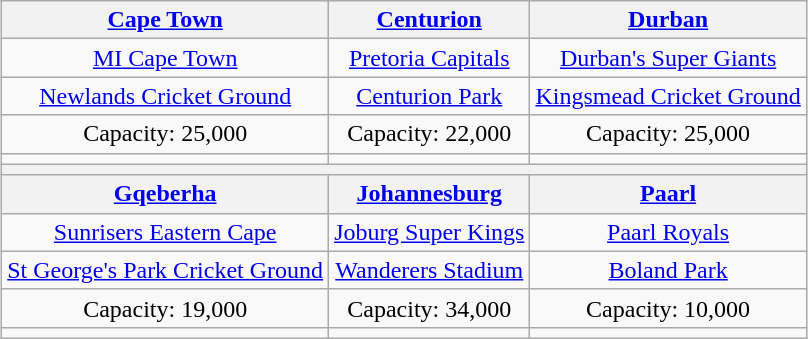<table class="wikitable" style="text-align:center;margin:auto">
<tr>
<th><a href='#'>Cape Town</a></th>
<th><a href='#'>Centurion</a></th>
<th><a href='#'>Durban</a></th>
</tr>
<tr>
<td><a href='#'>MI Cape Town</a></td>
<td><a href='#'>Pretoria Capitals</a></td>
<td><a href='#'>Durban's Super Giants</a></td>
</tr>
<tr>
<td><a href='#'>Newlands Cricket Ground</a></td>
<td><a href='#'>Centurion Park</a></td>
<td><a href='#'>Kingsmead Cricket Ground</a></td>
</tr>
<tr>
<td>Capacity: 25,000</td>
<td>Capacity: 22,000</td>
<td>Capacity: 25,000</td>
</tr>
<tr>
<td></td>
<td></td>
<td></td>
</tr>
<tr>
<th style="text-align:center;" colspan="3"></th>
</tr>
<tr>
<th><a href='#'>Gqeberha</a></th>
<th><a href='#'>Johannesburg</a></th>
<th><a href='#'>Paarl</a></th>
</tr>
<tr>
<td><a href='#'>Sunrisers Eastern Cape</a></td>
<td><a href='#'>Joburg Super Kings</a></td>
<td><a href='#'>Paarl Royals</a></td>
</tr>
<tr>
<td><a href='#'>St George's Park Cricket Ground</a></td>
<td><a href='#'>Wanderers Stadium</a></td>
<td><a href='#'>Boland Park</a></td>
</tr>
<tr>
<td>Capacity: 19,000</td>
<td>Capacity: 34,000</td>
<td>Capacity: 10,000</td>
</tr>
<tr>
<td></td>
<td></td>
<td></td>
</tr>
</table>
